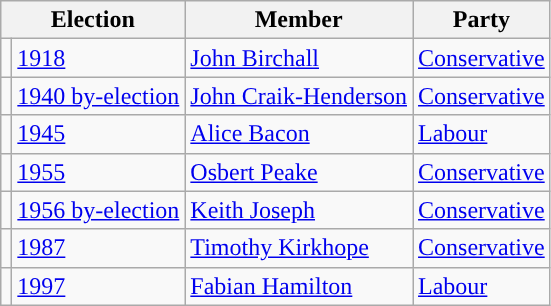<table class="wikitable">
<tr>
<th colspan="2">Election</th>
<th>Member</th>
<th>Party</th>
</tr>
<tr>
<td style="color:inherit;background-color: "></td>
<td><a href='#'>1918</a></td>
<td><a href='#'>John Birchall</a></td>
<td><a href='#'>Conservative</a></td>
</tr>
<tr>
<td style="color:inherit;background-color: "></td>
<td><a href='#'>1940 by-election</a></td>
<td><a href='#'>John Craik-Henderson</a></td>
<td><a href='#'>Conservative</a></td>
</tr>
<tr>
<td style="color:inherit;background-color: "></td>
<td><a href='#'>1945</a></td>
<td><a href='#'>Alice Bacon</a></td>
<td><a href='#'>Labour</a></td>
</tr>
<tr>
<td style="color:inherit;background-color: "></td>
<td><a href='#'>1955</a></td>
<td><a href='#'>Osbert Peake</a></td>
<td><a href='#'>Conservative</a></td>
</tr>
<tr>
<td style="color:inherit;background-color: "></td>
<td><a href='#'>1956 by-election</a></td>
<td><a href='#'>Keith Joseph</a></td>
<td><a href='#'>Conservative</a></td>
</tr>
<tr>
<td style="color:inherit;background-color: "></td>
<td><a href='#'>1987</a></td>
<td><a href='#'>Timothy Kirkhope</a></td>
<td><a href='#'>Conservative</a></td>
</tr>
<tr>
<td style="color:inherit;background-color: "></td>
<td><a href='#'>1997</a></td>
<td><a href='#'>Fabian Hamilton</a></td>
<td><a href='#'>Labour</a></td>
</tr>
</table>
